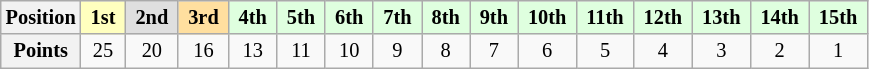<table class="wikitable" style="font-size:85%; text-align:center">
<tr>
<th>Position</th>
<td style="background:#ffffbf;"> <strong>1st</strong> </td>
<td style="background:#dfdfdf;"> <strong>2nd</strong> </td>
<td style="background:#ffdf9f;"> <strong>3rd</strong> </td>
<td style="background:#dfffdf;"> <strong>4th</strong> </td>
<td style="background:#dfffdf;"> <strong>5th</strong> </td>
<td style="background:#dfffdf;"> <strong>6th</strong> </td>
<td style="background:#dfffdf;"> <strong>7th</strong> </td>
<td style="background:#dfffdf;"> <strong>8th</strong> </td>
<td style="background:#dfffdf;"> <strong>9th</strong> </td>
<td style="background:#dfffdf;"> <strong>10th</strong> </td>
<td style="background:#dfffdf;"> <strong>11th</strong> </td>
<td style="background:#dfffdf;"> <strong>12th</strong> </td>
<td style="background:#dfffdf;"> <strong>13th</strong> </td>
<td style="background:#dfffdf;"> <strong>14th</strong> </td>
<td style="background:#dfffdf;"> <strong>15th</strong> </td>
</tr>
<tr>
<th>Points</th>
<td>25</td>
<td>20</td>
<td>16</td>
<td>13</td>
<td>11</td>
<td>10</td>
<td>9</td>
<td>8</td>
<td>7</td>
<td>6</td>
<td>5</td>
<td>4</td>
<td>3</td>
<td>2</td>
<td>1</td>
</tr>
</table>
